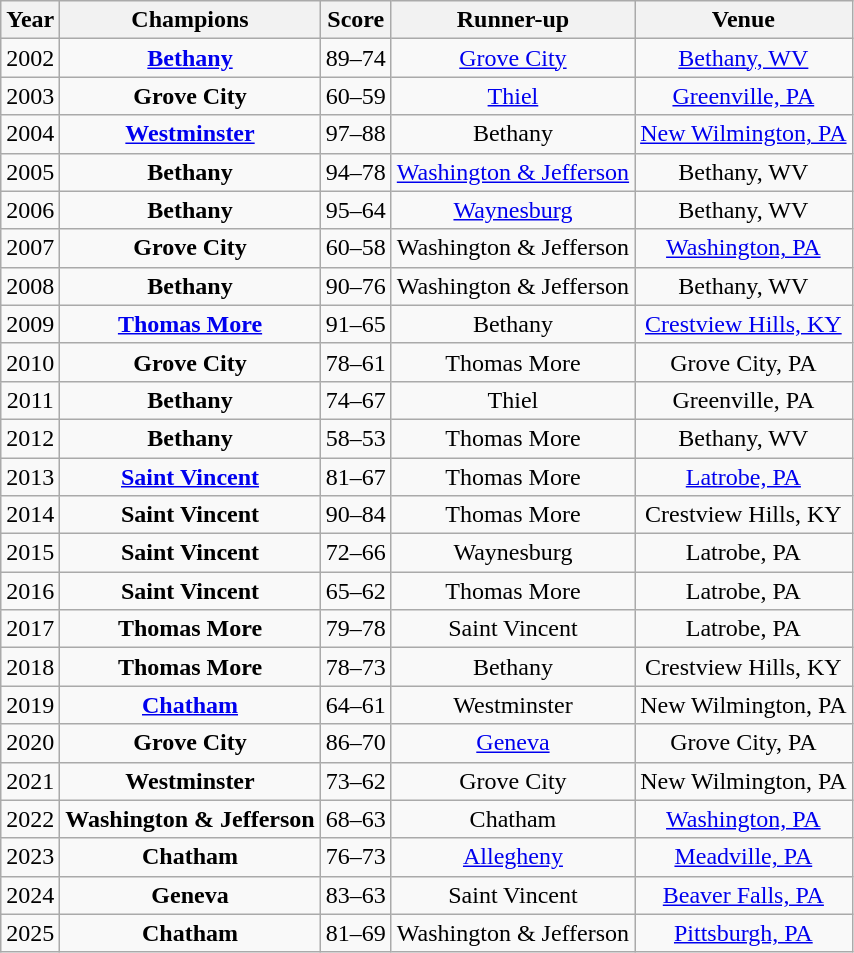<table class="wikitable sortable">
<tr>
<th>Year</th>
<th>Champions</th>
<th>Score</th>
<th>Runner-up</th>
<th>Venue</th>
</tr>
<tr align=center>
<td>2002</td>
<td><strong><a href='#'>Bethany</a></strong></td>
<td>89–74</td>
<td><a href='#'>Grove City</a></td>
<td><a href='#'>Bethany, WV</a></td>
</tr>
<tr align=center>
<td>2003</td>
<td><strong>Grove City</strong></td>
<td>60–59</td>
<td><a href='#'>Thiel</a></td>
<td><a href='#'>Greenville, PA</a></td>
</tr>
<tr align=center>
<td>2004</td>
<td><strong><a href='#'>Westminster</a></strong></td>
<td>97–88</td>
<td>Bethany</td>
<td><a href='#'>New Wilmington, PA</a></td>
</tr>
<tr align=center>
<td>2005</td>
<td><strong>Bethany</strong></td>
<td>94–78</td>
<td><a href='#'>Washington & Jefferson</a></td>
<td>Bethany, WV</td>
</tr>
<tr align=center>
<td>2006</td>
<td><strong>Bethany</strong></td>
<td>95–64</td>
<td><a href='#'>Waynesburg</a></td>
<td>Bethany, WV</td>
</tr>
<tr align=center>
<td>2007</td>
<td><strong>Grove City</strong></td>
<td>60–58</td>
<td>Washington & Jefferson</td>
<td><a href='#'>Washington, PA</a></td>
</tr>
<tr align=center>
<td>2008</td>
<td><strong>Bethany</strong></td>
<td>90–76</td>
<td>Washington & Jefferson</td>
<td>Bethany, WV</td>
</tr>
<tr align=center>
<td>2009</td>
<td><strong><a href='#'>Thomas More</a></strong></td>
<td>91–65</td>
<td>Bethany</td>
<td><a href='#'>Crestview Hills, KY</a></td>
</tr>
<tr align=center>
<td>2010</td>
<td><strong>Grove City</strong></td>
<td>78–61</td>
<td>Thomas More</td>
<td>Grove City, PA</td>
</tr>
<tr align=center>
<td>2011</td>
<td><strong>Bethany</strong></td>
<td>74–67</td>
<td>Thiel</td>
<td>Greenville, PA</td>
</tr>
<tr align=center>
<td>2012</td>
<td><strong>Bethany</strong></td>
<td>58–53</td>
<td>Thomas More</td>
<td>Bethany, WV</td>
</tr>
<tr align=center>
<td>2013</td>
<td><strong><a href='#'>Saint Vincent</a></strong></td>
<td>81–67</td>
<td>Thomas More</td>
<td><a href='#'>Latrobe, PA</a></td>
</tr>
<tr align=center>
<td>2014</td>
<td><strong>Saint Vincent</strong></td>
<td>90–84</td>
<td>Thomas More</td>
<td>Crestview Hills, KY</td>
</tr>
<tr align=center>
<td>2015</td>
<td><strong>Saint Vincent</strong></td>
<td>72–66</td>
<td>Waynesburg</td>
<td>Latrobe, PA</td>
</tr>
<tr align=center>
<td>2016</td>
<td><strong>Saint Vincent</strong></td>
<td>65–62</td>
<td>Thomas More</td>
<td>Latrobe, PA</td>
</tr>
<tr align=center>
<td>2017</td>
<td><strong>Thomas More</strong></td>
<td>79–78</td>
<td>Saint Vincent</td>
<td>Latrobe, PA</td>
</tr>
<tr align=center>
<td>2018</td>
<td><strong>Thomas More</strong></td>
<td>78–73</td>
<td>Bethany</td>
<td>Crestview Hills, KY</td>
</tr>
<tr align=center>
<td>2019</td>
<td><strong><a href='#'>Chatham</a></strong></td>
<td>64–61</td>
<td>Westminster</td>
<td>New Wilmington, PA</td>
</tr>
<tr align=center>
<td>2020</td>
<td><strong>Grove City</strong></td>
<td>86–70</td>
<td><a href='#'>Geneva</a></td>
<td>Grove City, PA</td>
</tr>
<tr align=center>
<td>2021</td>
<td><strong>Westminster</strong></td>
<td>73–62</td>
<td>Grove City</td>
<td>New Wilmington, PA</td>
</tr>
<tr align=center>
<td>2022</td>
<td><strong>Washington & Jefferson</strong></td>
<td>68–63</td>
<td>Chatham</td>
<td><a href='#'>Washington, PA</a></td>
</tr>
<tr align=center>
<td>2023</td>
<td><strong>Chatham</strong></td>
<td>76–73</td>
<td><a href='#'>Allegheny</a></td>
<td><a href='#'>Meadville, PA</a></td>
</tr>
<tr align=center>
<td>2024</td>
<td><strong>Geneva</strong></td>
<td>83–63</td>
<td>Saint Vincent</td>
<td><a href='#'>Beaver Falls, PA</a></td>
</tr>
<tr align=center>
<td>2025</td>
<td><strong>Chatham</strong></td>
<td>81–69</td>
<td>Washington & Jefferson</td>
<td><a href='#'>Pittsburgh, PA</a></td>
</tr>
</table>
